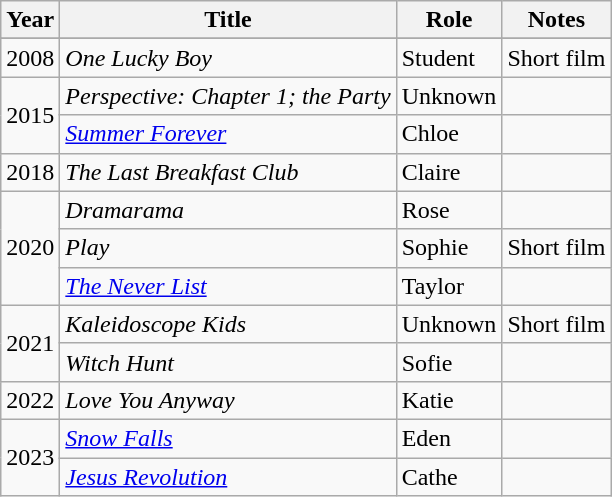<table class="wikitable sortable">
<tr>
<th>Year</th>
<th>Title</th>
<th>Role</th>
<th class="unsortable">Notes</th>
</tr>
<tr>
</tr>
<tr>
<td>2008</td>
<td><em>One Lucky Boy</em></td>
<td>Student</td>
<td>Short film</td>
</tr>
<tr>
<td rowspan="2">2015</td>
<td><em>Perspective: Chapter 1; the Party</em></td>
<td>Unknown</td>
<td></td>
</tr>
<tr>
<td><em><a href='#'>Summer Forever</a></em></td>
<td>Chloe</td>
<td></td>
</tr>
<tr>
<td>2018</td>
<td><em>The Last Breakfast Club</em></td>
<td>Claire</td>
<td></td>
</tr>
<tr>
<td rowspan="3">2020</td>
<td><em>Dramarama</em></td>
<td>Rose</td>
<td></td>
</tr>
<tr>
<td><em>Play</em></td>
<td>Sophie</td>
<td>Short film</td>
</tr>
<tr>
<td><em><a href='#'>The Never List</a></em></td>
<td>Taylor</td>
<td></td>
</tr>
<tr>
<td rowspan="2">2021</td>
<td><em>Kaleidoscope Kids</em></td>
<td>Unknown</td>
<td>Short film</td>
</tr>
<tr>
<td><em>Witch Hunt</em></td>
<td>Sofie</td>
<td></td>
</tr>
<tr>
<td>2022</td>
<td><em>Love You Anyway</em></td>
<td>Katie</td>
<td></td>
</tr>
<tr>
<td rowspan="2">2023</td>
<td><em><a href='#'>Snow Falls</a></em></td>
<td>Eden</td>
</tr>
<tr>
<td><em><a href='#'>Jesus Revolution</a></em></td>
<td>Cathe</td>
<td></td>
</tr>
</table>
